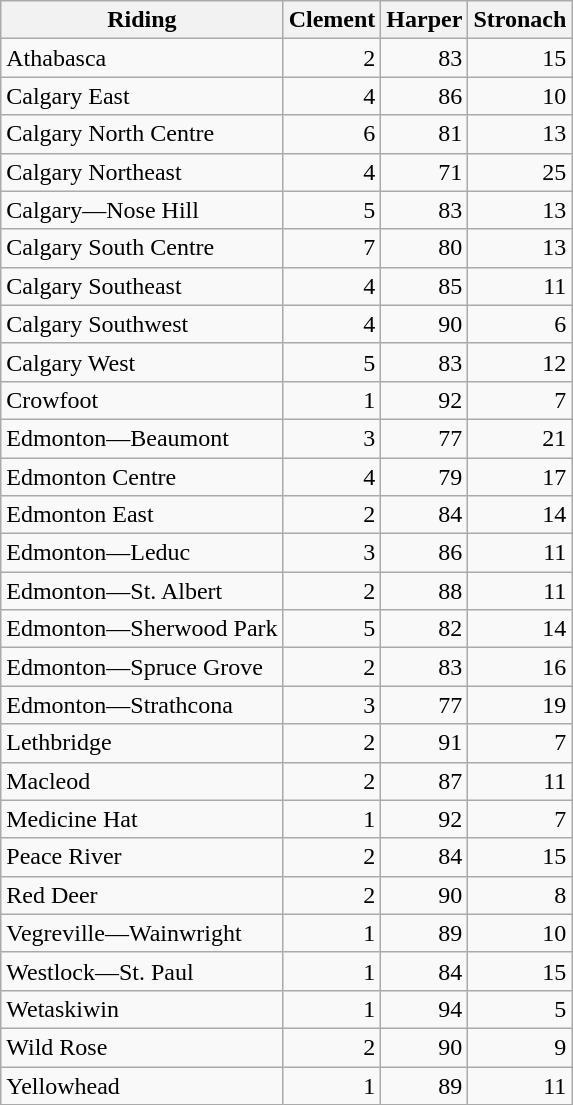<table class="wikitable">
<tr>
<th>Riding</th>
<th>Clement</th>
<th>Harper</th>
<th>Stronach</th>
</tr>
<tr>
<td>Athabasca</td>
<td style="text-align:right;">2</td>
<td style="text-align:right;">83</td>
<td style="text-align:right;">15</td>
</tr>
<tr>
<td>Calgary East</td>
<td style="text-align:right;">4</td>
<td style="text-align:right;">86</td>
<td style="text-align:right;">10</td>
</tr>
<tr>
<td>Calgary North Centre</td>
<td style="text-align:right;">6</td>
<td style="text-align:right;">81</td>
<td style="text-align:right;">13</td>
</tr>
<tr>
<td>Calgary Northeast</td>
<td style="text-align:right;">4</td>
<td style="text-align:right;">71</td>
<td style="text-align:right;">25</td>
</tr>
<tr>
<td>Calgary—Nose Hill</td>
<td style="text-align:right;">5</td>
<td style="text-align:right;">83</td>
<td style="text-align:right;">13</td>
</tr>
<tr>
<td>Calgary South Centre</td>
<td style="text-align:right;">7</td>
<td style="text-align:right;">80</td>
<td style="text-align:right;">13</td>
</tr>
<tr>
<td>Calgary Southeast</td>
<td style="text-align:right;">4</td>
<td style="text-align:right;">85</td>
<td style="text-align:right;">11</td>
</tr>
<tr>
<td>Calgary Southwest</td>
<td style="text-align:right;">4</td>
<td style="text-align:right;">90</td>
<td style="text-align:right;">6</td>
</tr>
<tr>
<td>Calgary West</td>
<td style="text-align:right;">5</td>
<td style="text-align:right;">83</td>
<td style="text-align:right;">12</td>
</tr>
<tr>
<td>Crowfoot</td>
<td style="text-align:right;">1</td>
<td style="text-align:right;">92</td>
<td style="text-align:right;">7</td>
</tr>
<tr>
<td>Edmonton—Beaumont</td>
<td style="text-align:right;">3</td>
<td style="text-align:right;">77</td>
<td style="text-align:right;">21</td>
</tr>
<tr>
<td>Edmonton Centre</td>
<td style="text-align:right;">4</td>
<td style="text-align:right;">79</td>
<td style="text-align:right;">17</td>
</tr>
<tr>
<td>Edmonton East</td>
<td style="text-align:right;">2</td>
<td style="text-align:right;">84</td>
<td style="text-align:right;">14</td>
</tr>
<tr>
<td>Edmonton—Leduc</td>
<td style="text-align:right;">3</td>
<td style="text-align:right;">86</td>
<td style="text-align:right;">11</td>
</tr>
<tr>
<td>Edmonton—St. Albert</td>
<td style="text-align:right;">2</td>
<td style="text-align:right;">88</td>
<td style="text-align:right;">11</td>
</tr>
<tr>
<td>Edmonton—Sherwood Park</td>
<td style="text-align:right;">5</td>
<td style="text-align:right;">82</td>
<td style="text-align:right;">14</td>
</tr>
<tr>
<td>Edmonton—Spruce Grove</td>
<td style="text-align:right;">2</td>
<td style="text-align:right;">83</td>
<td style="text-align:right;">16</td>
</tr>
<tr>
<td>Edmonton—Strathcona</td>
<td style="text-align:right;">3</td>
<td style="text-align:right;">77</td>
<td style="text-align:right;">19</td>
</tr>
<tr>
<td>Lethbridge</td>
<td style="text-align:right;">2</td>
<td style="text-align:right;">91</td>
<td style="text-align:right;">7</td>
</tr>
<tr>
<td>Macleod</td>
<td style="text-align:right;">2</td>
<td style="text-align:right;">87</td>
<td style="text-align:right;">11</td>
</tr>
<tr>
<td>Medicine Hat</td>
<td style="text-align:right;">1</td>
<td style="text-align:right;">92</td>
<td style="text-align:right;">7</td>
</tr>
<tr>
<td>Peace River</td>
<td style="text-align:right;">2</td>
<td style="text-align:right;">84</td>
<td style="text-align:right;">15</td>
</tr>
<tr>
<td>Red Deer</td>
<td style="text-align:right;">2</td>
<td style="text-align:right;">90</td>
<td style="text-align:right;">8</td>
</tr>
<tr>
<td>Vegreville—Wainwright</td>
<td style="text-align:right;">1</td>
<td style="text-align:right;">89</td>
<td style="text-align:right;">10</td>
</tr>
<tr>
<td>Westlock—St. Paul</td>
<td style="text-align:right;">1</td>
<td style="text-align:right;">84</td>
<td style="text-align:right;">15</td>
</tr>
<tr>
<td>Wetaskiwin</td>
<td style="text-align:right;">1</td>
<td style="text-align:right;">94</td>
<td style="text-align:right;">5</td>
</tr>
<tr>
<td>Wild Rose</td>
<td style="text-align:right;">2</td>
<td style="text-align:right;">90</td>
<td style="text-align:right;">9</td>
</tr>
<tr>
<td>Yellowhead</td>
<td style="text-align:right;">1</td>
<td style="text-align:right;">89</td>
<td style="text-align:right;">11</td>
</tr>
</table>
